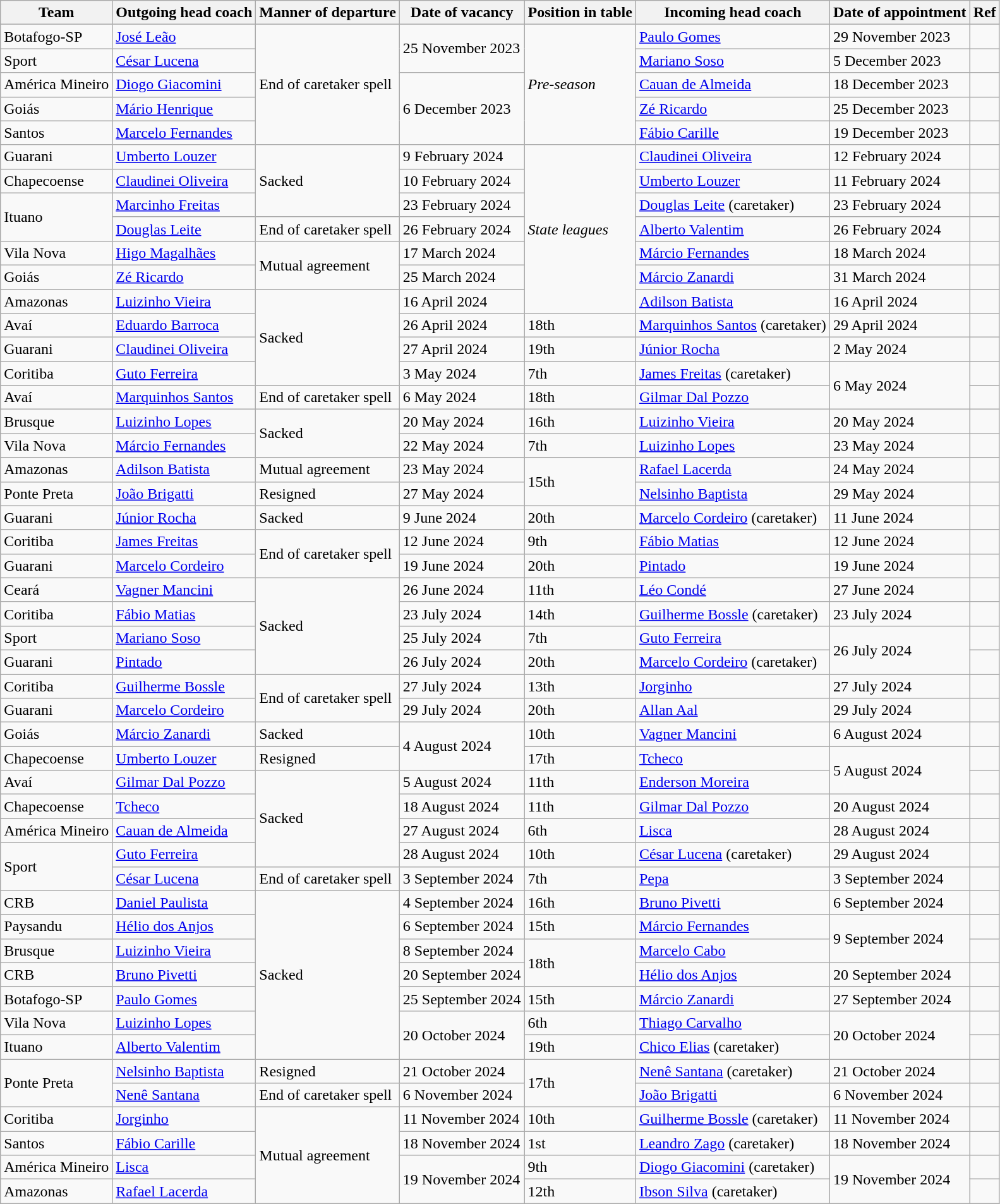<table class="wikitable sortable">
<tr>
<th>Team</th>
<th>Outgoing head coach</th>
<th>Manner of departure</th>
<th>Date of vacancy</th>
<th>Position in table</th>
<th>Incoming head coach</th>
<th>Date of appointment</th>
<th>Ref</th>
</tr>
<tr>
<td>Botafogo-SP</td>
<td> <a href='#'>José Leão</a></td>
<td rowspan=5>End of caretaker spell</td>
<td rowspan=2>25 November 2023</td>
<td rowspan=5><em>Pre-season</em></td>
<td> <a href='#'>Paulo Gomes</a></td>
<td>29 November 2023</td>
<td></td>
</tr>
<tr>
<td>Sport</td>
<td> <a href='#'>César Lucena</a></td>
<td> <a href='#'>Mariano Soso</a></td>
<td>5 December 2023</td>
<td></td>
</tr>
<tr>
<td>América Mineiro</td>
<td> <a href='#'>Diogo Giacomini</a></td>
<td rowspan=3>6 December 2023</td>
<td> <a href='#'>Cauan de Almeida</a></td>
<td>18 December 2023</td>
<td></td>
</tr>
<tr>
<td>Goiás</td>
<td> <a href='#'>Mário Henrique</a></td>
<td> <a href='#'>Zé Ricardo</a></td>
<td>25 December 2023</td>
<td></td>
</tr>
<tr>
<td>Santos</td>
<td> <a href='#'>Marcelo Fernandes</a></td>
<td> <a href='#'>Fábio Carille</a></td>
<td>19 December 2023</td>
<td></td>
</tr>
<tr>
<td>Guarani</td>
<td> <a href='#'>Umberto Louzer</a></td>
<td rowspan=3>Sacked</td>
<td>9 February 2024</td>
<td rowspan=7><em>State leagues</em></td>
<td> <a href='#'>Claudinei Oliveira</a></td>
<td>12 February 2024</td>
<td></td>
</tr>
<tr>
<td>Chapecoense</td>
<td> <a href='#'>Claudinei Oliveira</a></td>
<td>10 February 2024</td>
<td> <a href='#'>Umberto Louzer</a></td>
<td>11 February 2024</td>
<td></td>
</tr>
<tr>
<td rowspan=2>Ituano</td>
<td> <a href='#'>Marcinho Freitas</a></td>
<td>23 February 2024</td>
<td> <a href='#'>Douglas Leite</a> (caretaker)</td>
<td>23 February 2024</td>
<td></td>
</tr>
<tr>
<td> <a href='#'>Douglas Leite</a></td>
<td>End of caretaker spell</td>
<td>26 February 2024</td>
<td> <a href='#'>Alberto Valentim</a></td>
<td>26 February 2024</td>
<td></td>
</tr>
<tr>
<td>Vila Nova</td>
<td> <a href='#'>Higo Magalhães</a></td>
<td rowspan=2>Mutual agreement</td>
<td>17 March 2024</td>
<td> <a href='#'>Márcio Fernandes</a></td>
<td>18 March 2024</td>
<td></td>
</tr>
<tr>
<td>Goiás</td>
<td> <a href='#'>Zé Ricardo</a></td>
<td>25 March 2024</td>
<td> <a href='#'>Márcio Zanardi</a></td>
<td>31 March 2024</td>
<td></td>
</tr>
<tr>
<td>Amazonas</td>
<td> <a href='#'>Luizinho Vieira</a></td>
<td rowspan="4">Sacked</td>
<td>16 April 2024</td>
<td> <a href='#'>Adilson Batista</a></td>
<td>16 April 2024</td>
<td></td>
</tr>
<tr>
<td>Avaí</td>
<td> <a href='#'>Eduardo Barroca</a></td>
<td>26 April 2024</td>
<td>18th</td>
<td> <a href='#'>Marquinhos Santos</a> (caretaker)</td>
<td>29 April 2024</td>
<td></td>
</tr>
<tr>
<td>Guarani</td>
<td> <a href='#'>Claudinei Oliveira</a></td>
<td>27 April 2024</td>
<td>19th</td>
<td> <a href='#'>Júnior Rocha</a></td>
<td>2 May 2024</td>
<td></td>
</tr>
<tr>
<td>Coritiba</td>
<td> <a href='#'>Guto Ferreira</a></td>
<td>3 May 2024</td>
<td>7th</td>
<td> <a href='#'>James Freitas</a> (caretaker)</td>
<td rowspan="2">6 May 2024</td>
<td></td>
</tr>
<tr>
<td>Avaí</td>
<td> <a href='#'>Marquinhos Santos</a></td>
<td>End of caretaker spell</td>
<td>6 May 2024</td>
<td>18th</td>
<td> <a href='#'>Gilmar Dal Pozzo</a></td>
<td></td>
</tr>
<tr>
<td>Brusque</td>
<td> <a href='#'>Luizinho Lopes</a></td>
<td rowspan="2">Sacked</td>
<td>20 May 2024</td>
<td>16th</td>
<td> <a href='#'>Luizinho Vieira</a></td>
<td>20 May 2024</td>
<td></td>
</tr>
<tr>
<td>Vila Nova</td>
<td> <a href='#'>Márcio Fernandes</a></td>
<td>22 May 2024</td>
<td>7th</td>
<td> <a href='#'>Luizinho Lopes</a></td>
<td>23 May 2024</td>
<td></td>
</tr>
<tr>
<td>Amazonas</td>
<td> <a href='#'>Adilson Batista</a></td>
<td>Mutual agreement</td>
<td>23 May 2024</td>
<td rowspan="2">15th</td>
<td> <a href='#'>Rafael Lacerda</a></td>
<td>24 May 2024</td>
<td></td>
</tr>
<tr>
<td>Ponte Preta</td>
<td> <a href='#'>João Brigatti</a></td>
<td>Resigned</td>
<td>27 May 2024</td>
<td> <a href='#'>Nelsinho Baptista</a></td>
<td>29 May 2024</td>
<td></td>
</tr>
<tr>
<td>Guarani</td>
<td> <a href='#'>Júnior Rocha</a></td>
<td>Sacked</td>
<td>9 June 2024</td>
<td>20th</td>
<td> <a href='#'>Marcelo Cordeiro</a> (caretaker)</td>
<td>11 June 2024</td>
<td></td>
</tr>
<tr>
<td>Coritiba</td>
<td> <a href='#'>James Freitas</a></td>
<td rowspan="2">End of caretaker spell</td>
<td>12 June 2024</td>
<td>9th</td>
<td> <a href='#'>Fábio Matias</a></td>
<td>12 June 2024</td>
<td></td>
</tr>
<tr>
<td>Guarani</td>
<td> <a href='#'>Marcelo Cordeiro</a></td>
<td>19 June 2024</td>
<td>20th</td>
<td> <a href='#'>Pintado</a></td>
<td>19 June 2024</td>
<td></td>
</tr>
<tr>
<td>Ceará</td>
<td> <a href='#'>Vagner Mancini</a></td>
<td rowspan="4">Sacked</td>
<td>26 June 2024</td>
<td>11th</td>
<td> <a href='#'>Léo Condé</a></td>
<td>27 June 2024</td>
<td></td>
</tr>
<tr>
<td>Coritiba</td>
<td> <a href='#'>Fábio Matias</a></td>
<td>23 July 2024</td>
<td>14th</td>
<td> <a href='#'>Guilherme Bossle</a> (caretaker)</td>
<td>23 July 2024</td>
<td></td>
</tr>
<tr>
<td>Sport</td>
<td> <a href='#'>Mariano Soso</a></td>
<td>25 July 2024</td>
<td>7th</td>
<td> <a href='#'>Guto Ferreira</a></td>
<td rowspan="2">26 July 2024</td>
<td></td>
</tr>
<tr>
<td>Guarani</td>
<td> <a href='#'>Pintado</a></td>
<td>26 July 2024</td>
<td>20th</td>
<td> <a href='#'>Marcelo Cordeiro</a> (caretaker)</td>
<td></td>
</tr>
<tr>
<td>Coritiba</td>
<td> <a href='#'>Guilherme Bossle</a></td>
<td rowspan="2">End of caretaker spell</td>
<td>27 July 2024</td>
<td>13th</td>
<td> <a href='#'>Jorginho</a></td>
<td>27 July 2024</td>
<td></td>
</tr>
<tr>
<td>Guarani</td>
<td> <a href='#'>Marcelo Cordeiro</a></td>
<td>29 July 2024</td>
<td>20th</td>
<td> <a href='#'>Allan Aal</a></td>
<td>29 July 2024</td>
<td></td>
</tr>
<tr>
<td>Goiás</td>
<td> <a href='#'>Márcio Zanardi</a></td>
<td>Sacked</td>
<td rowspan="2">4 August 2024</td>
<td>10th</td>
<td> <a href='#'>Vagner Mancini</a></td>
<td>6 August 2024</td>
<td></td>
</tr>
<tr>
<td>Chapecoense</td>
<td> <a href='#'>Umberto Louzer</a></td>
<td>Resigned</td>
<td>17th</td>
<td> <a href='#'>Tcheco</a></td>
<td rowspan="2">5 August 2024</td>
<td></td>
</tr>
<tr>
<td>Avaí</td>
<td> <a href='#'>Gilmar Dal Pozzo</a></td>
<td rowspan="4">Sacked</td>
<td>5 August 2024</td>
<td>11th</td>
<td> <a href='#'>Enderson Moreira</a></td>
<td></td>
</tr>
<tr>
<td>Chapecoense</td>
<td> <a href='#'>Tcheco</a></td>
<td>18 August 2024</td>
<td>11th</td>
<td> <a href='#'>Gilmar Dal Pozzo</a></td>
<td>20 August 2024</td>
<td></td>
</tr>
<tr>
<td>América Mineiro</td>
<td> <a href='#'>Cauan de Almeida</a></td>
<td>27 August 2024</td>
<td>6th</td>
<td> <a href='#'>Lisca</a></td>
<td>28 August 2024</td>
<td></td>
</tr>
<tr>
<td rowspan="2">Sport</td>
<td> <a href='#'>Guto Ferreira</a></td>
<td>28 August 2024</td>
<td>10th</td>
<td> <a href='#'>César Lucena</a> (caretaker)</td>
<td>29 August 2024</td>
<td></td>
</tr>
<tr>
<td> <a href='#'>César Lucena</a></td>
<td>End of caretaker spell</td>
<td>3 September 2024</td>
<td>7th</td>
<td> <a href='#'>Pepa</a></td>
<td>3 September 2024</td>
<td></td>
</tr>
<tr>
<td>CRB</td>
<td> <a href='#'>Daniel Paulista</a></td>
<td rowspan="7">Sacked</td>
<td>4 September 2024</td>
<td>16th</td>
<td> <a href='#'>Bruno Pivetti</a></td>
<td>6 September 2024</td>
<td></td>
</tr>
<tr>
<td>Paysandu</td>
<td> <a href='#'>Hélio dos Anjos</a></td>
<td>6 September 2024</td>
<td>15th</td>
<td> <a href='#'>Márcio Fernandes</a></td>
<td rowspan="2">9 September 2024</td>
<td></td>
</tr>
<tr>
<td>Brusque</td>
<td> <a href='#'>Luizinho Vieira</a></td>
<td>8 September 2024</td>
<td rowspan="2">18th</td>
<td> <a href='#'>Marcelo Cabo</a></td>
<td></td>
</tr>
<tr>
<td>CRB</td>
<td> <a href='#'>Bruno Pivetti</a></td>
<td>20 September 2024</td>
<td> <a href='#'>Hélio dos Anjos</a></td>
<td>20 September 2024</td>
<td></td>
</tr>
<tr>
<td>Botafogo-SP</td>
<td> <a href='#'>Paulo Gomes</a></td>
<td>25 September 2024</td>
<td>15th</td>
<td> <a href='#'>Márcio Zanardi</a></td>
<td>27 September 2024</td>
<td></td>
</tr>
<tr>
<td>Vila Nova</td>
<td> <a href='#'>Luizinho Lopes</a></td>
<td rowspan="2">20 October 2024</td>
<td>6th</td>
<td> <a href='#'>Thiago Carvalho</a></td>
<td rowspan="2">20 October 2024</td>
<td></td>
</tr>
<tr>
<td>Ituano</td>
<td> <a href='#'>Alberto Valentim</a></td>
<td>19th</td>
<td> <a href='#'>Chico Elias</a> (caretaker)</td>
<td></td>
</tr>
<tr>
<td rowspan="2">Ponte Preta</td>
<td> <a href='#'>Nelsinho Baptista</a></td>
<td>Resigned</td>
<td>21 October 2024</td>
<td rowspan="2">17th</td>
<td> <a href='#'>Nenê Santana</a> (caretaker)</td>
<td>21 October 2024</td>
<td></td>
</tr>
<tr>
<td> <a href='#'>Nenê Santana</a></td>
<td>End of caretaker spell</td>
<td>6 November 2024</td>
<td> <a href='#'>João Brigatti</a></td>
<td>6 November 2024</td>
<td></td>
</tr>
<tr>
<td>Coritiba</td>
<td> <a href='#'>Jorginho</a></td>
<td rowspan="4">Mutual agreement</td>
<td>11 November 2024</td>
<td>10th</td>
<td> <a href='#'>Guilherme Bossle</a> (caretaker)</td>
<td>11 November 2024</td>
<td></td>
</tr>
<tr>
<td>Santos</td>
<td> <a href='#'>Fábio Carille</a></td>
<td>18 November 2024</td>
<td>1st</td>
<td> <a href='#'>Leandro Zago</a> (caretaker)</td>
<td>18 November 2024</td>
<td></td>
</tr>
<tr>
<td>América Mineiro</td>
<td> <a href='#'>Lisca</a></td>
<td rowspan="2">19 November 2024</td>
<td>9th</td>
<td> <a href='#'>Diogo Giacomini</a> (caretaker)</td>
<td rowspan="2">19 November 2024</td>
<td></td>
</tr>
<tr>
<td>Amazonas</td>
<td> <a href='#'>Rafael Lacerda</a></td>
<td>12th</td>
<td> <a href='#'>Ibson Silva</a> (caretaker)</td>
<td></td>
</tr>
</table>
